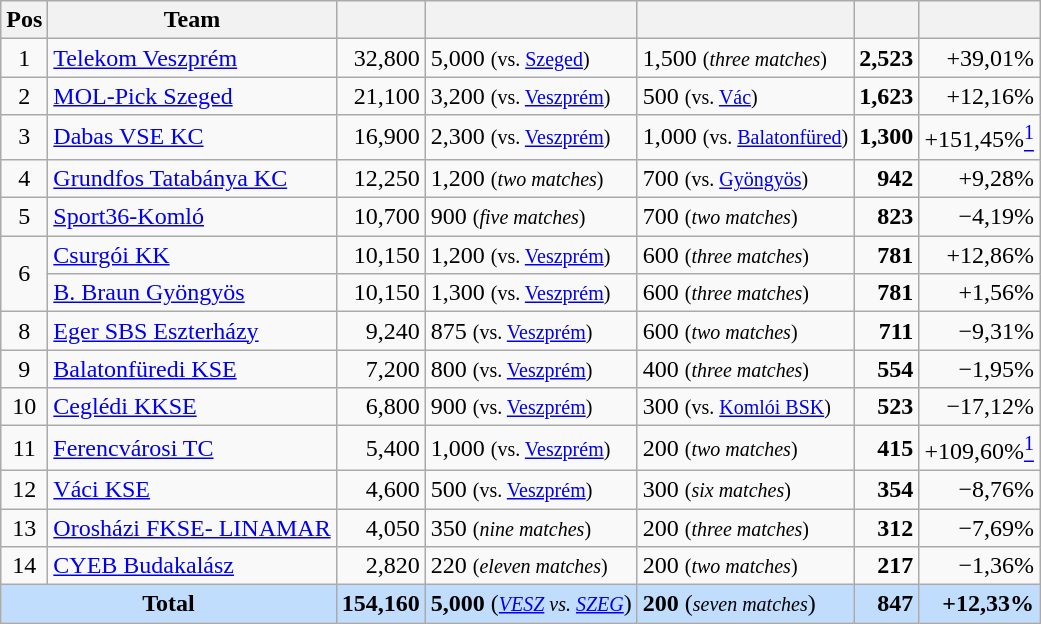<table class="wikitable" style="text-align:right">
<tr>
<th>Pos</th>
<th>Team</th>
<th></th>
<th></th>
<th></th>
<th></th>
<th></th>
</tr>
<tr>
<td align="center">1</td>
<td align="left"><a href='#'>Telekom Veszprém</a></td>
<td> 32,800</td>
<td align="left">5,000 <small>(vs. <a href='#'>Szeged</a>)</small></td>
<td align="left">1,500 <small>(<em>three matches</em>)</small></td>
<td><strong>2,523</strong></td>
<td>+39,01%</td>
</tr>
<tr>
<td align="center">2</td>
<td align="left"><a href='#'>MOL-Pick Szeged</a></td>
<td> 21,100</td>
<td align="left">3,200 <small>(vs. <a href='#'>Veszprém</a>)</small></td>
<td align="left">500 <small>(vs. <a href='#'>Vác</a>)</small></td>
<td><strong>1,623</strong></td>
<td>+12,16%</td>
</tr>
<tr>
<td align="center">3</td>
<td align="left"><a href='#'>Dabas VSE KC</a></td>
<td> 16,900</td>
<td align="left">2,300 <small>(vs. <a href='#'>Veszprém</a>)</small></td>
<td align="left">1,000 <small>(vs. <a href='#'>Balatonfüred</a>)</small></td>
<td><strong>1,300</strong></td>
<td>+151,45%<a href='#'><sup>1</sup></a></td>
</tr>
<tr>
<td align="center">4</td>
<td align="left"><a href='#'>Grundfos Tatabánya KC</a></td>
<td> 12,250</td>
<td align="left">1,200 <small>(<em>two matches</em>)</small></td>
<td align="left">700 <small>(vs. <a href='#'>Gyöngyös</a>)</small></td>
<td><strong>942</strong></td>
<td>+9,28%</td>
</tr>
<tr>
<td align="center">5</td>
<td align="left"><a href='#'>Sport36-Komló</a></td>
<td> 10,700</td>
<td align="left">900 <small>(<em>five matches</em>)</small></td>
<td align="left">700 <small>(<em>two matches</em>)</small></td>
<td><strong>823</strong></td>
<td>−4,19%</td>
</tr>
<tr>
<td rowspan="2" align="center">6</td>
<td align="left"><a href='#'>Csurgói KK</a></td>
<td> 10,150</td>
<td align="left">1,200 <small>(vs. <a href='#'>Veszprém</a>)</small></td>
<td align="left">600 <small>(<em>three matches</em>)</small></td>
<td><strong>781</strong></td>
<td>+12,86%</td>
</tr>
<tr>
<td align="left"><a href='#'>B. Braun Gyöngyös</a></td>
<td> 10,150</td>
<td align="left">1,300 <small>(vs. <a href='#'>Veszprém</a>)</small></td>
<td align="left">600 <small>(<em>three matches</em>)</small></td>
<td><strong>781</strong></td>
<td>+1,56%</td>
</tr>
<tr>
<td align="center">8</td>
<td align="left"><a href='#'>Eger SBS Eszterházy</a></td>
<td> 9,240</td>
<td align="left">875 <small>(vs. <a href='#'>Veszprém</a>)</small></td>
<td align="left">600 <small>(<em>two matches</em>)</small></td>
<td><strong>711</strong></td>
<td>−9,31%</td>
</tr>
<tr>
<td align="center">9</td>
<td align="left"><a href='#'>Balatonfüredi KSE</a></td>
<td> 7,200</td>
<td align="left">800 <small>(vs. <a href='#'>Veszprém</a>)</small></td>
<td align="left">400 <small>(<em>three matches</em>)</small></td>
<td><strong>554</strong></td>
<td>−1,95%</td>
</tr>
<tr>
<td align="center">10</td>
<td align="left"><a href='#'>Ceglédi KKSE</a></td>
<td> 6,800</td>
<td align="left">900 <small>(vs. <a href='#'>Veszprém</a>)</small></td>
<td align="left">300 <small>(vs. <a href='#'>Komlói BSK</a>)</small></td>
<td><strong>523</strong></td>
<td>−17,12%</td>
</tr>
<tr>
<td align="center">11</td>
<td align="left"><a href='#'>Ferencvárosi TC</a></td>
<td> 5,400</td>
<td align="left">1,000 <small>(vs. <a href='#'>Veszprém</a>)</small></td>
<td align="left">200 <small>(<em>two matches</em>)</small></td>
<td><strong>415</strong></td>
<td>+109,60%<a href='#'><sup>1</sup></a></td>
</tr>
<tr>
<td align="center">12</td>
<td align="left"><a href='#'>Váci KSE</a></td>
<td> 4,600</td>
<td align="left">500 <small>(vs. <a href='#'>Veszprém</a>)</small></td>
<td align="left">300 <small>(<em>six matches</em>)</small></td>
<td><strong>354</strong></td>
<td>−8,76%</td>
</tr>
<tr>
<td align="center">13</td>
<td align="left"><a href='#'>Orosházi FKSE- LINAMAR</a></td>
<td> 4,050</td>
<td align="left">350 <small>(<em>nine matches</em>)</small></td>
<td align="left">200 <small>(<em>three matches</em>)</small></td>
<td><strong>312</strong></td>
<td>−7,69%</td>
</tr>
<tr>
<td align="center">14</td>
<td align="left"><a href='#'>CYEB Budakalász</a></td>
<td> 2,820</td>
<td align="left">220 <small>(<em>eleven matches</em>)</small></td>
<td align="left">200 <small>(<em>two matches</em>)</small></td>
<td><strong>217</strong></td>
<td>−1,36%</td>
</tr>
<tr bgcolor=#c1ddfd>
<td align=center colspan="2"><strong>Total</strong></td>
<td><strong>154,160</strong></td>
<td align="left"><strong>5,000</strong> (<small><em><a href='#'>VESZ</a> vs. <a href='#'>SZEG</a></em></small>)</td>
<td align="left"><strong>200</strong> (<small><em>seven matches</em></small>)</td>
<td><strong>847</strong></td>
<td><strong>+12,33%</strong></td>
</tr>
</table>
